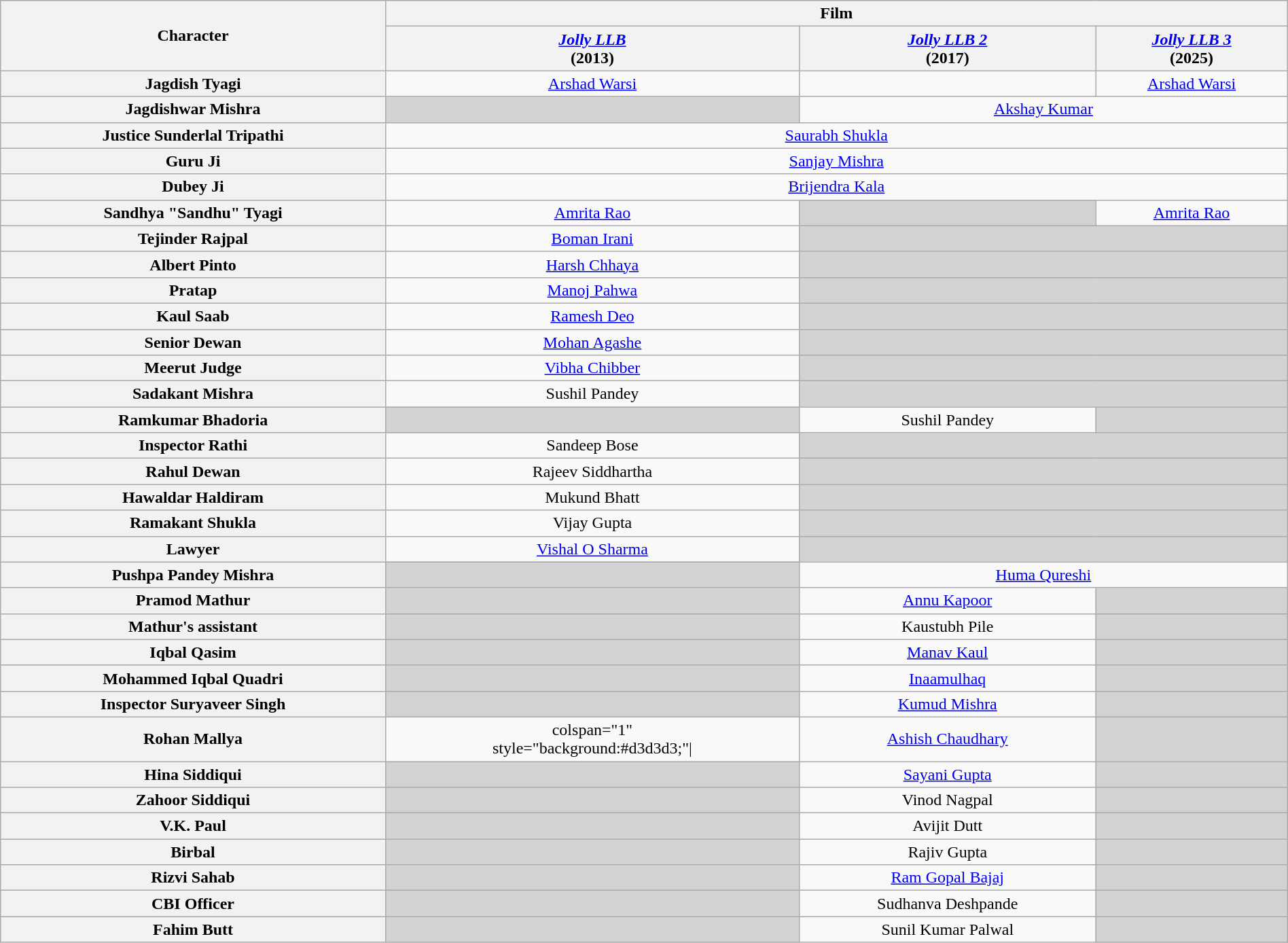<table class="wikitable" style="text-align:center;" width="100%">
<tr>
<th rowspan="2">Character</th>
<th colspan="3">Film</th>
</tr>
<tr>
<th width:10%;"><em><a href='#'>Jolly LLB</a></em> <br>(2013)</th>
<th width:10%;"><em><a href='#'>Jolly LLB 2</a></em> <br>(2017)</th>
<th width:10%;"><em><a href='#'>Jolly LLB 3</a></em> <br>(2025)</th>
</tr>
<tr>
<th>Jagdish Tyagi <br></th>
<td><a href='#'>Arshad Warsi</a></td>
<td></td>
<td><a href='#'>Arshad Warsi</a></td>
</tr>
<tr>
<th>Jagdishwar Mishra <br></th>
<td style="background:#d3d3d3;"></td>
<td colspan="2"><a href='#'>Akshay Kumar</a></td>
</tr>
<tr>
<th>Justice Sunderlal Tripathi</th>
<td colspan="3"><a href='#'>Saurabh Shukla</a></td>
</tr>
<tr>
<th>Guru Ji</th>
<td colspan="3"><a href='#'>Sanjay Mishra</a></td>
</tr>
<tr>
<th>Dubey Ji</th>
<td colspan="3"><a href='#'>Brijendra Kala</a></td>
</tr>
<tr>
<th>Sandhya "Sandhu" Tyagi</th>
<td><a href='#'>Amrita Rao</a></td>
<td style="background:#d3d3d3;"></td>
<td><a href='#'>Amrita Rao</a></td>
</tr>
<tr>
<th>Tejinder Rajpal</th>
<td><a href='#'>Boman Irani</a></td>
<td colspan="2" style="background:#d3d3d3;"></td>
</tr>
<tr>
<th>Albert Pinto</th>
<td><a href='#'>Harsh Chhaya</a></td>
<td colspan="2" style="background:#d3d3d3;"></td>
</tr>
<tr>
<th>Pratap</th>
<td><a href='#'>Manoj Pahwa</a></td>
<td colspan="2" style="background:#d3d3d3;"></td>
</tr>
<tr>
<th>Kaul Saab</th>
<td><a href='#'>Ramesh Deo</a></td>
<td colspan="2" style="background:#d3d3d3;"></td>
</tr>
<tr>
<th>Senior Dewan</th>
<td><a href='#'>Mohan Agashe</a></td>
<td colspan="2" style="background:#d3d3d3;"></td>
</tr>
<tr>
<th>Meerut Judge</th>
<td><a href='#'>Vibha Chibber</a></td>
<td colspan="2" style="background:#d3d3d3;"></td>
</tr>
<tr>
<th>Sadakant Mishra</th>
<td>Sushil Pandey</td>
<td colspan="2" style="background:#d3d3d3;"></td>
</tr>
<tr>
<th>Ramkumar Bhadoria</th>
<td colspan="1" style="background:#d3d3d3;"></td>
<td>Sushil Pandey</td>
<td colspan="1" style="background:#d3d3d3;"></td>
</tr>
<tr>
<th>Inspector Rathi</th>
<td>Sandeep Bose</td>
<td colspan="2"  style="background:#d3d3d3;"></td>
</tr>
<tr>
<th>Rahul Dewan</th>
<td>Rajeev Siddhartha</td>
<td colspan="2"  style="background:#d3d3d3;"></td>
</tr>
<tr>
<th>Hawaldar Haldiram</th>
<td>Mukund Bhatt</td>
<td colspan="2"  style="background:#d3d3d3;"></td>
</tr>
<tr>
<th>Ramakant Shukla</th>
<td>Vijay Gupta</td>
<td colspan="2" style="background:#d3d3d3;"></td>
</tr>
<tr>
<th>Lawyer</th>
<td><a href='#'>Vishal O Sharma</a></td>
<td colspan="2" style="background:#d3d3d3;"></td>
</tr>
<tr>
<th>Pushpa Pandey Mishra</th>
<td colspan="1" style="background:#d3d3d3;"></td>
<td colspan="2"><a href='#'>Huma Qureshi</a></td>
</tr>
<tr>
<th>Pramod Mathur</th>
<td colspan="1" style="background:#d3d3d3;"></td>
<td><a href='#'>Annu Kapoor</a></td>
<td style="background:#d3d3d3;"></td>
</tr>
<tr>
<th>Mathur's assistant</th>
<td colspan="1" style="background:#d3d3d3;"></td>
<td>Kaustubh Pile</td>
<td style="background:#d3d3d3;"></td>
</tr>
<tr>
<th>Iqbal Qasim</th>
<td colspan="1" style="background:#d3d3d3;"></td>
<td><a href='#'>Manav Kaul</a></td>
<td style="background:#d3d3d3;"></td>
</tr>
<tr>
<th>Mohammed Iqbal Quadri</th>
<td colspan="1" style="background:#d3d3d3;"></td>
<td><a href='#'>Inaamulhaq</a></td>
<td style="background:#d3d3d3;"></td>
</tr>
<tr>
<th>Inspector Suryaveer Singh</th>
<td colspan="1" style="background:#d3d3d3;"></td>
<td><a href='#'>Kumud Mishra</a></td>
<td style="background:#d3d3d3;"></td>
</tr>
<tr>
<th>Rohan Mallya</th>
<td>colspan="1"<br>style="background:#d3d3d3;"|</td>
<td><a href='#'>Ashish Chaudhary</a></td>
<td style="background:#d3d3d3;"></td>
</tr>
<tr>
<th>Hina Siddiqui</th>
<td colspan="1" style="background:#d3d3d3;"></td>
<td><a href='#'>Sayani Gupta</a></td>
<td style="background:#d3d3d3;"></td>
</tr>
<tr>
<th>Zahoor Siddiqui</th>
<td colspan="1" style="background:#d3d3d3;"></td>
<td>Vinod Nagpal</td>
<td style="background:#d3d3d3;"></td>
</tr>
<tr>
<th>V.K. Paul</th>
<td colspan="1" style="background:#d3d3d3;"></td>
<td>Avijit Dutt</td>
<td style="background:#d3d3d3;"></td>
</tr>
<tr>
<th>Birbal</th>
<td colspan="1" style="background:#d3d3d3;"></td>
<td>Rajiv Gupta</td>
<td style="background:#d3d3d3;"></td>
</tr>
<tr>
<th>Rizvi Sahab</th>
<td colspan="1" style="background:#d3d3d3;"></td>
<td><a href='#'>Ram Gopal Bajaj</a></td>
<td style="background:#d3d3d3;"></td>
</tr>
<tr>
<th>CBI Officer</th>
<td colspan="1" style="background:#d3d3d3;"></td>
<td>Sudhanva Deshpande</td>
<td style="background:#d3d3d3;"></td>
</tr>
<tr>
<th>Fahim Butt</th>
<td colspan="1" style="background:#d3d3d3;"></td>
<td>Sunil Kumar Palwal</td>
<td style="background:#d3d3d3;"></td>
</tr>
</table>
